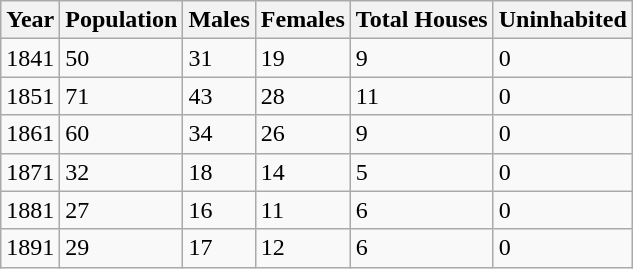<table class="wikitable">
<tr>
<th>Year</th>
<th>Population</th>
<th>Males</th>
<th>Females</th>
<th>Total Houses</th>
<th>Uninhabited</th>
</tr>
<tr>
<td>1841</td>
<td>50</td>
<td>31</td>
<td>19</td>
<td>9</td>
<td>0</td>
</tr>
<tr>
<td>1851</td>
<td>71</td>
<td>43</td>
<td>28</td>
<td>11</td>
<td>0</td>
</tr>
<tr>
<td>1861</td>
<td>60</td>
<td>34</td>
<td>26</td>
<td>9</td>
<td>0</td>
</tr>
<tr>
<td>1871</td>
<td>32</td>
<td>18</td>
<td>14</td>
<td>5</td>
<td>0</td>
</tr>
<tr>
<td>1881</td>
<td>27</td>
<td>16</td>
<td>11</td>
<td>6</td>
<td>0</td>
</tr>
<tr>
<td>1891</td>
<td>29</td>
<td>17</td>
<td>12</td>
<td>6</td>
<td>0</td>
</tr>
</table>
